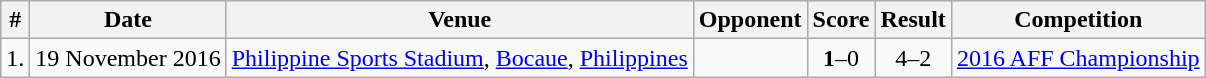<table class="wikitable">
<tr>
<th>#</th>
<th>Date</th>
<th>Venue</th>
<th>Opponent</th>
<th>Score</th>
<th>Result</th>
<th>Competition</th>
</tr>
<tr>
<td>1.</td>
<td>19 November 2016</td>
<td><a href='#'>Philippine Sports Stadium</a>, <a href='#'>Bocaue</a>, <a href='#'>Philippines</a></td>
<td></td>
<td align=center><strong>1</strong>–0</td>
<td align=center>4–2</td>
<td><a href='#'>2016 AFF Championship</a></td>
</tr>
</table>
